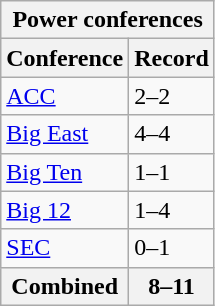<table class="wikitable">
<tr>
<th colspan="2">Power conferences</th>
</tr>
<tr>
<th>Conference</th>
<th>Record</th>
</tr>
<tr>
<td><a href='#'>ACC</a></td>
<td>2–2</td>
</tr>
<tr>
<td><a href='#'>Big East</a></td>
<td>4–4</td>
</tr>
<tr>
<td><a href='#'>Big Ten</a></td>
<td>1–1</td>
</tr>
<tr>
<td><a href='#'>Big 12</a></td>
<td>1–4</td>
</tr>
<tr>
<td><a href='#'>SEC</a></td>
<td>0–1</td>
</tr>
<tr>
<th align="left">Combined</th>
<th align="left">8–11</th>
</tr>
</table>
